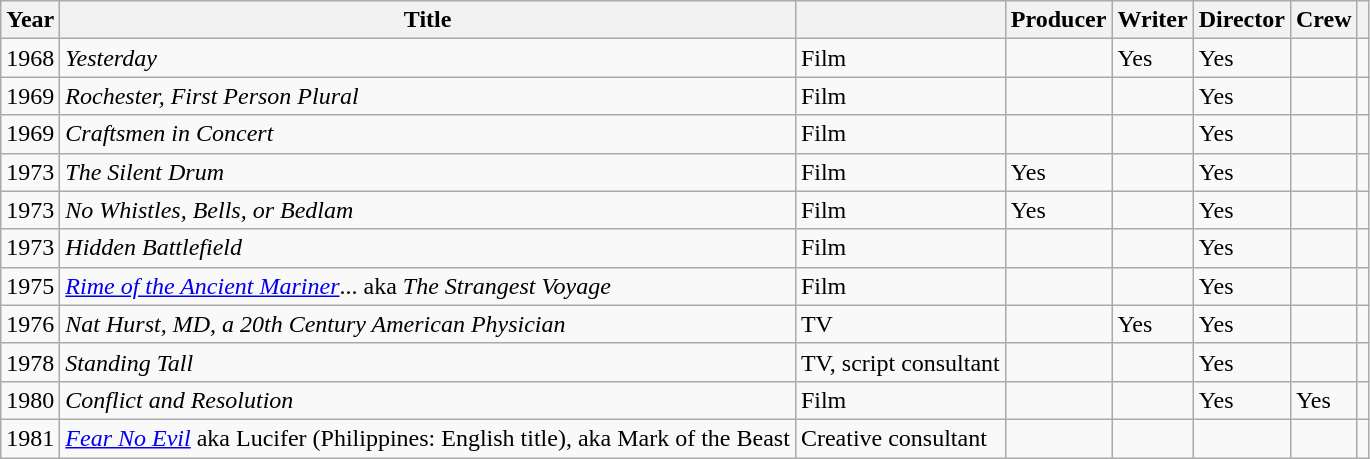<table class="wikitable plainrowheaders">
<tr>
<th scope="col">Year</th>
<th scope="col">Title</th>
<th scope="col"></th>
<th scope="col">Producer</th>
<th scope="col">Writer</th>
<th scope="col">Director</th>
<th>Crew</th>
<th scope="col" class="unsortable"></th>
</tr>
<tr>
<td>1968</td>
<td><em>Yesterday</em></td>
<td>Film</td>
<td></td>
<td>Yes</td>
<td>Yes</td>
<td></td>
<td></td>
</tr>
<tr>
<td>1969</td>
<td><em>Rochester, First Person Plural</em></td>
<td>Film</td>
<td></td>
<td></td>
<td>Yes</td>
<td></td>
<td></td>
</tr>
<tr>
<td>1969</td>
<td><em>Craftsmen in Concert</em></td>
<td>Film</td>
<td></td>
<td></td>
<td>Yes</td>
<td></td>
<td></td>
</tr>
<tr>
<td>1973</td>
<td><em>The Silent Drum</em></td>
<td>Film</td>
<td>Yes</td>
<td></td>
<td>Yes</td>
<td></td>
<td></td>
</tr>
<tr>
<td>1973</td>
<td><em>No Whistles, Bells, or Bedlam</em></td>
<td>Film</td>
<td>Yes</td>
<td></td>
<td>Yes</td>
<td></td>
<td></td>
</tr>
<tr>
<td>1973</td>
<td><em>Hidden Battlefield</em></td>
<td>Film</td>
<td></td>
<td></td>
<td>Yes</td>
<td></td>
<td></td>
</tr>
<tr>
<td>1975</td>
<td><em><a href='#'>Rime of the Ancient Mariner</a></em>... aka <em>The Strangest Voyage</em></td>
<td>Film</td>
<td></td>
<td></td>
<td>Yes</td>
<td></td>
<td></td>
</tr>
<tr>
<td>1976</td>
<td><em>Nat Hurst, MD, a 20th Century American Physician</em></td>
<td>TV</td>
<td></td>
<td>Yes</td>
<td>Yes</td>
<td></td>
<td></td>
</tr>
<tr>
<td>1978</td>
<td><em>Standing Tall</em></td>
<td>TV, script consultant</td>
<td></td>
<td></td>
<td>Yes</td>
<td></td>
<td></td>
</tr>
<tr>
<td>1980</td>
<td><em>Conflict and Resolution</em></td>
<td>Film</td>
<td></td>
<td></td>
<td>Yes</td>
<td>Yes</td>
<td></td>
</tr>
<tr>
<td>1981</td>
<td><em><a href='#'>Fear No Evil</a></em> aka Lucifer (Philippines: English title), aka Mark of the Beast</td>
<td>Creative consultant</td>
<td></td>
<td></td>
<td></td>
<td></td>
<td></td>
</tr>
</table>
